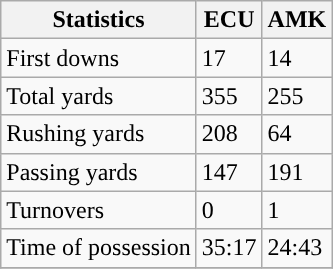<table class="wikitable" style="float: left;">
<tr>
<th>Statistics</th>
<th>ECU</th>
<th>AMK</th>
</tr>
<tr>
<td>First downs</td>
<td>17</td>
<td>14</td>
</tr>
<tr>
<td>Total yards</td>
<td>355</td>
<td>255</td>
</tr>
<tr>
<td>Rushing yards</td>
<td>208</td>
<td>64</td>
</tr>
<tr>
<td>Passing yards</td>
<td>147</td>
<td>191</td>
</tr>
<tr>
<td>Turnovers</td>
<td>0</td>
<td>1</td>
</tr>
<tr>
<td>Time of possession</td>
<td>35:17</td>
<td>24:43</td>
</tr>
<tr>
</tr>
</table>
